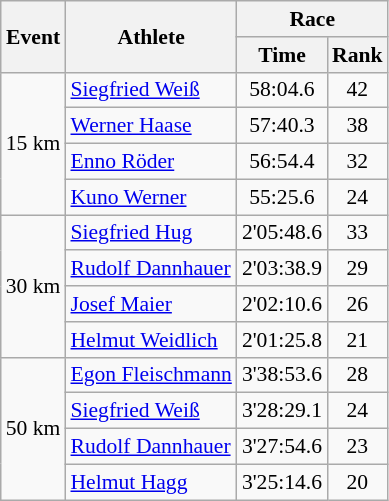<table class="wikitable" border="1" style="font-size:90%">
<tr>
<th rowspan=2>Event</th>
<th rowspan=2>Athlete</th>
<th colspan=2>Race</th>
</tr>
<tr>
<th>Time</th>
<th>Rank</th>
</tr>
<tr>
<td rowspan=4>15 km</td>
<td><a href='#'>Siegfried Weiß</a></td>
<td align=center>58:04.6</td>
<td align=center>42</td>
</tr>
<tr>
<td><a href='#'>Werner Haase</a></td>
<td align=center>57:40.3</td>
<td align=center>38</td>
</tr>
<tr>
<td><a href='#'>Enno Röder</a></td>
<td align=center>56:54.4</td>
<td align=center>32</td>
</tr>
<tr>
<td><a href='#'>Kuno Werner</a></td>
<td align=center>55:25.6</td>
<td align=center>24</td>
</tr>
<tr>
<td rowspan=4>30 km</td>
<td><a href='#'>Siegfried Hug</a></td>
<td align=center>2'05:48.6</td>
<td align=center>33</td>
</tr>
<tr>
<td><a href='#'>Rudolf Dannhauer</a></td>
<td align=center>2'03:38.9</td>
<td align=center>29</td>
</tr>
<tr>
<td><a href='#'>Josef Maier</a></td>
<td align=center>2'02:10.6</td>
<td align=center>26</td>
</tr>
<tr>
<td><a href='#'>Helmut Weidlich</a></td>
<td align=center>2'01:25.8</td>
<td align=center>21</td>
</tr>
<tr>
<td rowspan=4>50 km</td>
<td><a href='#'>Egon Fleischmann</a></td>
<td align=center>3'38:53.6</td>
<td align=center>28</td>
</tr>
<tr>
<td><a href='#'>Siegfried Weiß</a></td>
<td align=center>3'28:29.1</td>
<td align=center>24</td>
</tr>
<tr>
<td><a href='#'>Rudolf Dannhauer</a></td>
<td align=center>3'27:54.6</td>
<td align=center>23</td>
</tr>
<tr>
<td><a href='#'>Helmut Hagg</a></td>
<td align=center>3'25:14.6</td>
<td align=center>20</td>
</tr>
</table>
